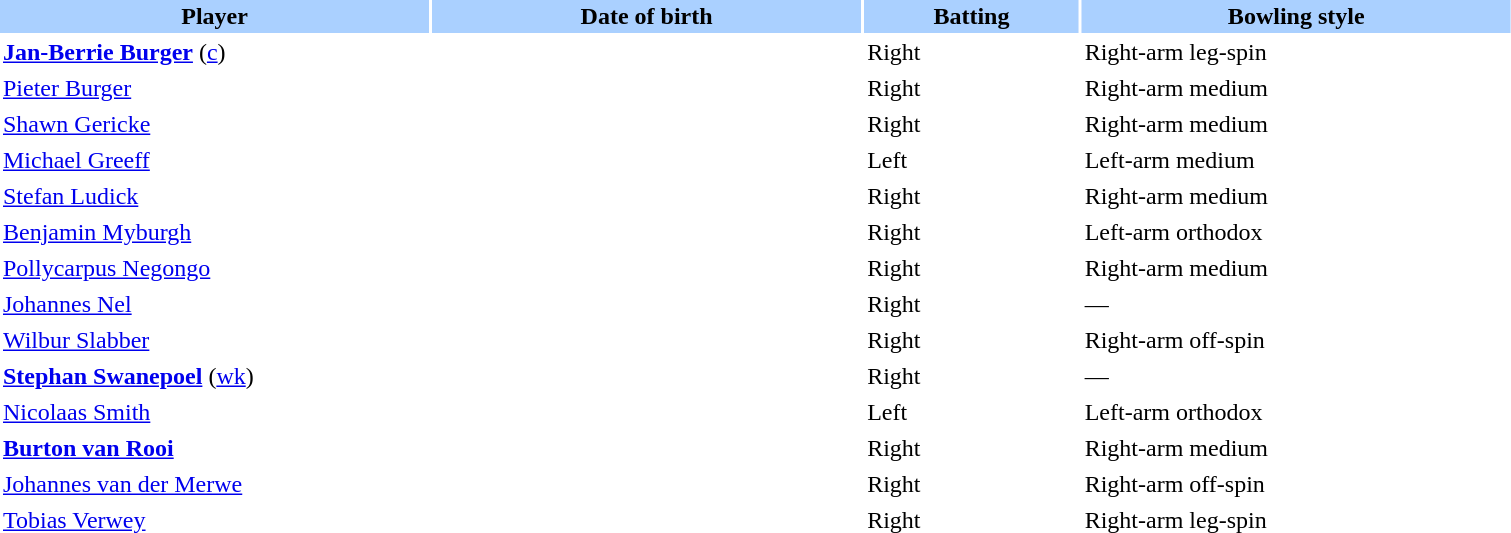<table class="sortable" style="width:80%;" border="0" cellspacing="2" cellpadding="2">
<tr style="background:#aad0ff;">
<th width=20%>Player</th>
<th width=20%>Date of birth</th>
<th width=10%>Batting</th>
<th width=20%>Bowling style</th>
</tr>
<tr>
<td><strong><a href='#'>Jan-Berrie Burger</a></strong> (<a href='#'>c</a>)</td>
<td></td>
<td>Right</td>
<td>Right-arm leg-spin</td>
</tr>
<tr>
<td><a href='#'>Pieter Burger</a></td>
<td></td>
<td>Right</td>
<td>Right-arm medium</td>
</tr>
<tr>
<td><a href='#'>Shawn Gericke</a></td>
<td></td>
<td>Right</td>
<td>Right-arm medium</td>
</tr>
<tr>
<td><a href='#'>Michael Greeff</a></td>
<td></td>
<td>Left</td>
<td>Left-arm medium</td>
</tr>
<tr>
<td><a href='#'>Stefan Ludick</a></td>
<td></td>
<td>Right</td>
<td>Right-arm medium</td>
</tr>
<tr>
<td><a href='#'>Benjamin Myburgh</a></td>
<td></td>
<td>Right</td>
<td>Left-arm orthodox</td>
</tr>
<tr>
<td><a href='#'>Pollycarpus Negongo</a></td>
<td></td>
<td>Right</td>
<td>Right-arm medium</td>
</tr>
<tr>
<td><a href='#'>Johannes Nel</a></td>
<td></td>
<td>Right</td>
<td>—</td>
</tr>
<tr>
<td><a href='#'>Wilbur Slabber</a></td>
<td></td>
<td>Right</td>
<td>Right-arm off-spin</td>
</tr>
<tr>
<td><strong><a href='#'>Stephan Swanepoel</a></strong> (<a href='#'>wk</a>)</td>
<td></td>
<td>Right</td>
<td>—</td>
</tr>
<tr>
<td><a href='#'>Nicolaas Smith</a></td>
<td></td>
<td>Left</td>
<td>Left-arm orthodox</td>
</tr>
<tr>
<td><strong><a href='#'>Burton van Rooi</a></strong></td>
<td></td>
<td>Right</td>
<td>Right-arm medium</td>
</tr>
<tr>
<td><a href='#'>Johannes van der Merwe</a></td>
<td></td>
<td>Right</td>
<td>Right-arm off-spin</td>
</tr>
<tr>
<td><a href='#'>Tobias Verwey</a></td>
<td></td>
<td>Right</td>
<td>Right-arm leg-spin</td>
</tr>
</table>
